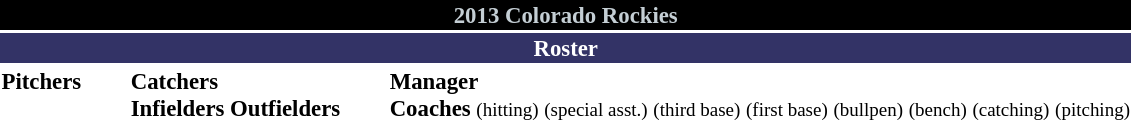<table class="toccolours" style="font-size: 95%;">
<tr>
<th colspan="10" style="background-color: #000000; color: #C4CED4; text-align: center;">2013 Colorado Rockies</th>
</tr>
<tr>
<td colspan="10" style="background-color: #333366; color: #FFFFFF; text-align: center;"><strong>Roster</strong></td>
</tr>
<tr>
<td valign="top"><strong>Pitchers</strong><br> 
 



 
















</td>
<td width="25px"></td>
<td valign="top"><strong>Catchers</strong><br>

<strong>Infielders</strong>










<strong>Outfielders</strong>






 
</td>
<td width="25px"></td>
<td valign="top"><strong>Manager</strong><br>
<strong>Coaches</strong>
 <small>(hitting)</small>
 <small>(special asst.)</small>
 <small>(third base)</small>
 <small>(first base)</small>
 <small>(bullpen)</small>
 <small>(bench)</small> 
 <small>(catching)</small>
 <small>(pitching)</small></td>
</tr>
<tr>
</tr>
</table>
